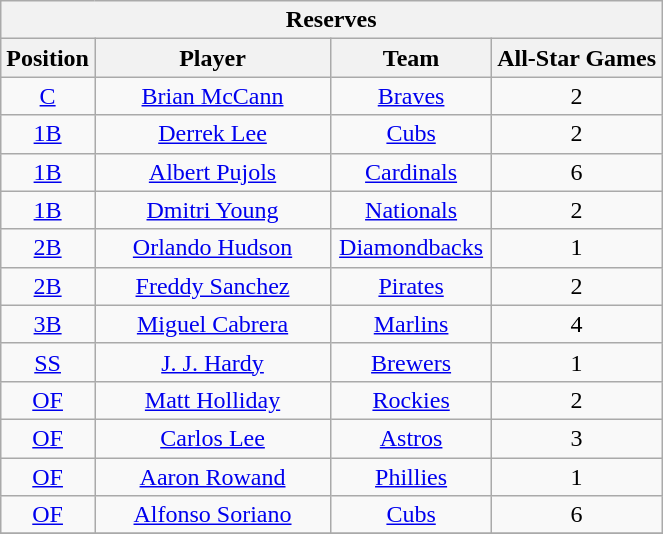<table class="wikitable" style="font-size: 100%; text-align:center;">
<tr>
<th colspan="4">Reserves</th>
</tr>
<tr>
<th>Position</th>
<th width="150">Player</th>
<th width="100">Team</th>
<th>All-Star Games</th>
</tr>
<tr>
<td><a href='#'>C</a></td>
<td><a href='#'>Brian McCann</a></td>
<td><a href='#'>Braves</a></td>
<td>2</td>
</tr>
<tr>
<td><a href='#'>1B</a></td>
<td><a href='#'>Derrek Lee</a></td>
<td><a href='#'>Cubs</a></td>
<td>2</td>
</tr>
<tr>
<td><a href='#'>1B</a></td>
<td><a href='#'>Albert Pujols</a> </td>
<td><a href='#'>Cardinals</a></td>
<td>6</td>
</tr>
<tr>
<td><a href='#'>1B</a></td>
<td><a href='#'>Dmitri Young</a></td>
<td><a href='#'>Nationals</a></td>
<td>2</td>
</tr>
<tr>
<td><a href='#'>2B</a></td>
<td><a href='#'>Orlando Hudson</a></td>
<td><a href='#'>Diamondbacks</a></td>
<td>1</td>
</tr>
<tr>
<td><a href='#'>2B</a></td>
<td><a href='#'>Freddy Sanchez</a></td>
<td><a href='#'>Pirates</a></td>
<td>2</td>
</tr>
<tr>
<td><a href='#'>3B</a></td>
<td><a href='#'>Miguel Cabrera</a></td>
<td><a href='#'>Marlins</a></td>
<td>4</td>
</tr>
<tr>
<td><a href='#'>SS</a></td>
<td><a href='#'>J. J. Hardy</a></td>
<td><a href='#'>Brewers</a></td>
<td>1</td>
</tr>
<tr>
<td><a href='#'>OF</a></td>
<td><a href='#'>Matt Holliday</a></td>
<td><a href='#'>Rockies</a></td>
<td>2</td>
</tr>
<tr>
<td><a href='#'>OF</a></td>
<td><a href='#'>Carlos Lee</a></td>
<td><a href='#'>Astros</a></td>
<td>3</td>
</tr>
<tr>
<td><a href='#'>OF</a></td>
<td><a href='#'>Aaron Rowand</a></td>
<td><a href='#'>Phillies</a></td>
<td>1</td>
</tr>
<tr>
<td><a href='#'>OF</a></td>
<td><a href='#'>Alfonso Soriano</a></td>
<td><a href='#'>Cubs</a></td>
<td>6</td>
</tr>
<tr>
</tr>
</table>
